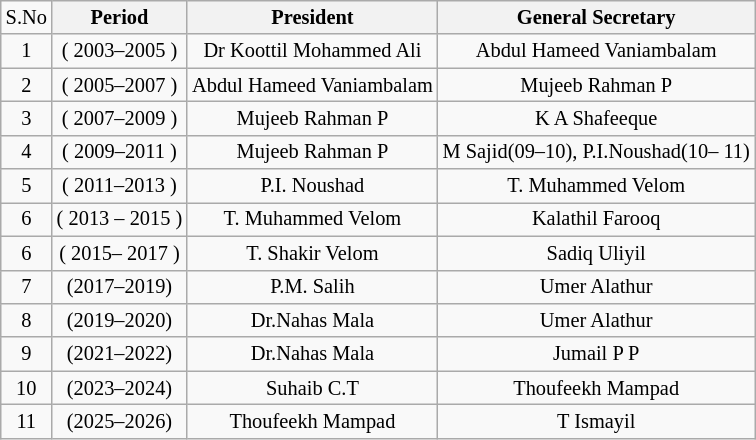<table class="wikitable" style="text-align: center; font-size: 85%; width: auto; table-layout: fixed;">
<tr>
<td>S.No</td>
<th>Period</th>
<th>President</th>
<th>General Secretary</th>
</tr>
<tr>
<td>1</td>
<td>( 2003–2005 )</td>
<td>Dr Koottil Mohammed Ali</td>
<td>Abdul Hameed Vaniambalam</td>
</tr>
<tr>
<td>2</td>
<td>( 2005–2007 )</td>
<td>Abdul Hameed Vaniambalam</td>
<td>Mujeeb Rahman P</td>
</tr>
<tr>
<td>3</td>
<td>( 2007–2009 )</td>
<td>Mujeeb Rahman P</td>
<td>K A Shafeeque</td>
</tr>
<tr>
<td>4</td>
<td>( 2009–2011 )</td>
<td>Mujeeb Rahman P</td>
<td>M Sajid(09–10), P.I.Noushad(10– 11)</td>
</tr>
<tr>
<td>5</td>
<td>( 2011–2013 )</td>
<td>P.I. Noushad</td>
<td>T. Muhammed Velom</td>
</tr>
<tr>
<td>6</td>
<td>( 2013 – 2015 )</td>
<td>T. Muhammed Velom</td>
<td>Kalathil Farooq</td>
</tr>
<tr>
<td>6</td>
<td>( 2015– 2017 )</td>
<td>T. Shakir Velom</td>
<td>Sadiq Uliyil</td>
</tr>
<tr>
<td>7</td>
<td>(2017–2019)</td>
<td>P.M. Salih</td>
<td>Umer Alathur</td>
</tr>
<tr>
<td>8</td>
<td>(2019–2020)</td>
<td>Dr.Nahas Mala</td>
<td>Umer Alathur</td>
</tr>
<tr>
<td>9</td>
<td>(2021–2022)</td>
<td>Dr.Nahas Mala</td>
<td>Jumail P P</td>
</tr>
<tr>
<td>10</td>
<td>(2023–2024)</td>
<td>Suhaib C.T</td>
<td>Thoufeekh Mampad</td>
</tr>
<tr>
<td>11</td>
<td>(2025–2026)</td>
<td>Thoufeekh Mampad</td>
<td>T Ismayil</td>
</tr>
</table>
